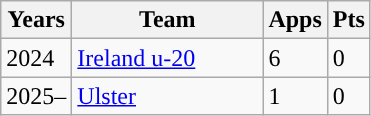<table class="wikitable" style="text-align:left;">
<tr>
<th>Years</th>
<th width=120px>Team</th>
<th>Apps</th>
<th>Pts</th>
</tr>
<tr>
<td>2024</td>
<td><a href='#'>Ireland u-20</a></td>
<td>6</td>
<td>0</td>
</tr>
<tr>
<td>2025–</td>
<td><a href='#'>Ulster</a></td>
<td>1</td>
<td>0</td>
</tr>
</table>
